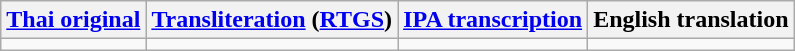<table class="wikitable" rules="cols">
<tr>
<th><a href='#'>Thai original</a></th>
<th><a href='#'>Transliteration</a> (<a href='#'>RTGS</a>)</th>
<th><a href='#'>IPA transcription</a></th>
<th>English translation</th>
</tr>
<tr style="vertical-align:top; white-space:nowrap;">
<td></td>
<td></td>
<td></td>
<td></td>
</tr>
</table>
